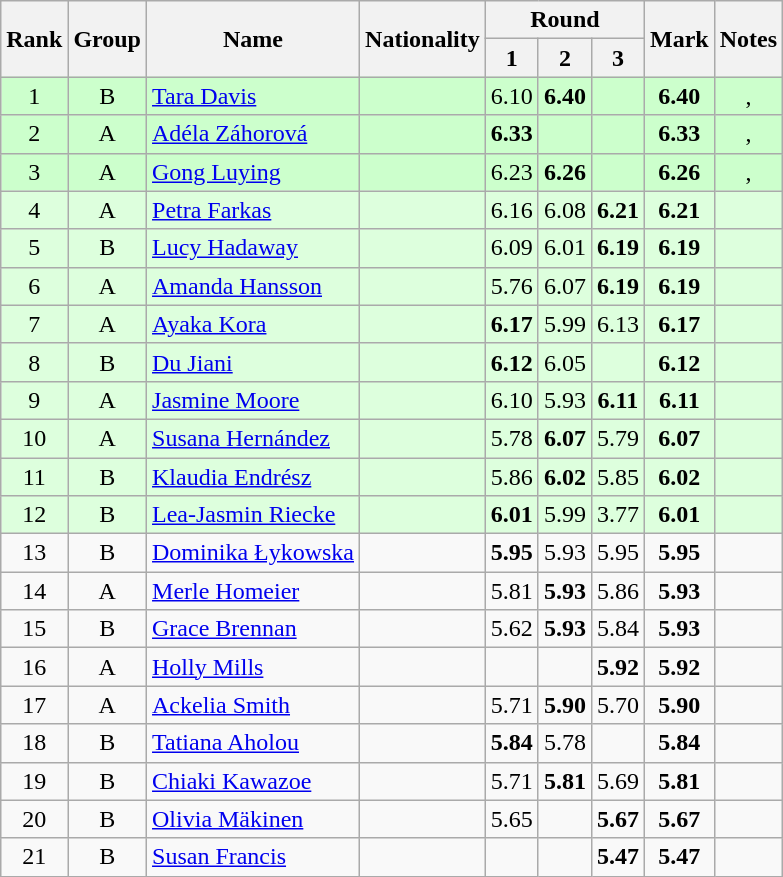<table class="wikitable sortable" style="text-align:center">
<tr>
<th rowspan=2>Rank</th>
<th rowspan=2>Group</th>
<th rowspan=2>Name</th>
<th rowspan=2>Nationality</th>
<th colspan=3>Round</th>
<th rowspan=2>Mark</th>
<th rowspan=2>Notes</th>
</tr>
<tr>
<th>1</th>
<th>2</th>
<th>3</th>
</tr>
<tr bgcolor=ccffcc>
<td>1</td>
<td>B</td>
<td align="left"><a href='#'>Tara Davis</a></td>
<td align="left"></td>
<td>6.10</td>
<td><strong>6.40</strong></td>
<td></td>
<td><strong>6.40</strong></td>
<td>, </td>
</tr>
<tr bgcolor=ccffcc>
<td>2</td>
<td>A</td>
<td align="left"><a href='#'>Adéla Záhorová</a></td>
<td align="left"></td>
<td><strong>6.33</strong></td>
<td></td>
<td></td>
<td><strong>6.33</strong></td>
<td>, </td>
</tr>
<tr bgcolor=ccffcc>
<td>3</td>
<td>A</td>
<td align="left"><a href='#'>Gong Luying</a></td>
<td align="left"></td>
<td>6.23</td>
<td><strong>6.26</strong></td>
<td></td>
<td><strong>6.26</strong></td>
<td>, </td>
</tr>
<tr bgcolor=ddffdd>
<td>4</td>
<td>A</td>
<td align="left"><a href='#'>Petra Farkas</a></td>
<td align="left"></td>
<td>6.16</td>
<td>6.08</td>
<td><strong>6.21</strong></td>
<td><strong>6.21</strong></td>
<td></td>
</tr>
<tr bgcolor=ddffdd>
<td>5</td>
<td>B</td>
<td align="left"><a href='#'>Lucy Hadaway</a></td>
<td align="left"></td>
<td>6.09</td>
<td>6.01</td>
<td><strong>6.19</strong></td>
<td><strong>6.19</strong></td>
<td></td>
</tr>
<tr bgcolor=ddffdd>
<td>6</td>
<td>A</td>
<td align="left"><a href='#'>Amanda Hansson</a></td>
<td align="left"></td>
<td>5.76</td>
<td>6.07</td>
<td><strong>6.19</strong></td>
<td><strong>6.19</strong></td>
<td></td>
</tr>
<tr bgcolor=ddffdd>
<td>7</td>
<td>A</td>
<td align="left"><a href='#'>Ayaka Kora</a></td>
<td align="left"></td>
<td><strong>6.17</strong></td>
<td>5.99</td>
<td>6.13</td>
<td><strong>6.17</strong></td>
<td></td>
</tr>
<tr bgcolor=ddffdd>
<td>8</td>
<td>B</td>
<td align="left"><a href='#'>Du Jiani</a></td>
<td align="left"></td>
<td><strong>6.12</strong></td>
<td>6.05</td>
<td></td>
<td><strong>6.12</strong></td>
<td></td>
</tr>
<tr bgcolor=ddffdd>
<td>9</td>
<td>A</td>
<td align="left"><a href='#'>Jasmine Moore</a></td>
<td align="left"></td>
<td>6.10</td>
<td>5.93</td>
<td><strong>6.11</strong></td>
<td><strong>6.11</strong></td>
<td></td>
</tr>
<tr bgcolor=ddffdd>
<td>10</td>
<td>A</td>
<td align="left"><a href='#'>Susana Hernández</a></td>
<td align="left"></td>
<td>5.78</td>
<td><strong>6.07</strong></td>
<td>5.79</td>
<td><strong>6.07</strong></td>
<td></td>
</tr>
<tr bgcolor=ddffdd>
<td>11</td>
<td>B</td>
<td align="left"><a href='#'>Klaudia Endrész</a></td>
<td align="left"></td>
<td>5.86</td>
<td><strong>6.02</strong></td>
<td>5.85</td>
<td><strong>6.02</strong></td>
<td></td>
</tr>
<tr bgcolor=ddffdd>
<td>12</td>
<td>B</td>
<td align="left"><a href='#'>Lea-Jasmin Riecke</a></td>
<td align="left"></td>
<td><strong>6.01</strong></td>
<td>5.99</td>
<td>3.77</td>
<td><strong>6.01</strong></td>
<td></td>
</tr>
<tr>
<td>13</td>
<td>B</td>
<td align="left"><a href='#'>Dominika Łykowska</a></td>
<td align="left"></td>
<td><strong>5.95</strong></td>
<td>5.93</td>
<td>5.95</td>
<td><strong>5.95</strong></td>
<td></td>
</tr>
<tr>
<td>14</td>
<td>A</td>
<td align="left"><a href='#'>Merle Homeier</a></td>
<td align="left"></td>
<td>5.81</td>
<td><strong>5.93</strong></td>
<td>5.86</td>
<td><strong>5.93</strong></td>
<td></td>
</tr>
<tr>
<td>15</td>
<td>B</td>
<td align="left"><a href='#'>Grace Brennan</a></td>
<td align="left"></td>
<td>5.62</td>
<td><strong>5.93</strong></td>
<td>5.84</td>
<td><strong>5.93</strong></td>
<td></td>
</tr>
<tr>
<td>16</td>
<td>A</td>
<td align="left"><a href='#'>Holly Mills</a></td>
<td align="left"></td>
<td></td>
<td></td>
<td><strong>5.92</strong></td>
<td><strong>5.92</strong></td>
<td></td>
</tr>
<tr>
<td>17</td>
<td>A</td>
<td align="left"><a href='#'>Ackelia Smith</a></td>
<td align="left"></td>
<td>5.71</td>
<td><strong>5.90</strong></td>
<td>5.70</td>
<td><strong>5.90</strong></td>
<td></td>
</tr>
<tr>
<td>18</td>
<td>B</td>
<td align="left"><a href='#'>Tatiana Aholou</a></td>
<td align="left"></td>
<td><strong>5.84</strong></td>
<td>5.78</td>
<td></td>
<td><strong>5.84</strong></td>
<td></td>
</tr>
<tr>
<td>19</td>
<td>B</td>
<td align="left"><a href='#'>Chiaki Kawazoe</a></td>
<td align="left"></td>
<td>5.71</td>
<td><strong>5.81</strong></td>
<td>5.69</td>
<td><strong>5.81</strong></td>
<td></td>
</tr>
<tr>
<td>20</td>
<td>B</td>
<td align="left"><a href='#'>Olivia Mäkinen</a></td>
<td align="left"></td>
<td>5.65</td>
<td></td>
<td><strong>5.67</strong></td>
<td><strong>5.67</strong></td>
<td></td>
</tr>
<tr>
<td>21</td>
<td>B</td>
<td align="left"><a href='#'>Susan Francis</a></td>
<td align="left"></td>
<td></td>
<td></td>
<td><strong>5.47</strong></td>
<td><strong>5.47</strong></td>
<td></td>
</tr>
</table>
